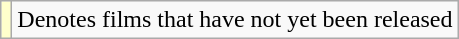<table class="wikitable">
<tr>
<td style="background:#FFFFCC;"></td>
<td>Denotes films that have not yet been released</td>
</tr>
</table>
